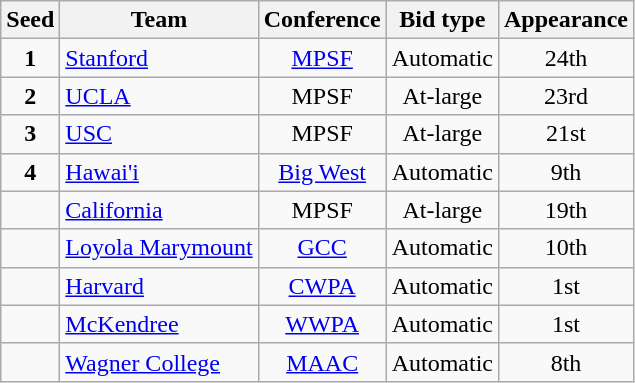<table class="wikitable sortable" style="text-align:center">
<tr>
<th>Seed</th>
<th>Team</th>
<th>Conference</th>
<th>Bid type</th>
<th>Appearance</th>
</tr>
<tr>
<td><strong>1</strong></td>
<td style="text-align:left"><a href='#'>Stanford</a></td>
<td><a href='#'>MPSF</a></td>
<td>Automatic</td>
<td>24th</td>
</tr>
<tr>
<td><strong>2</strong></td>
<td style="text-align:left"><a href='#'>UCLA</a></td>
<td>MPSF</td>
<td>At-large</td>
<td>23rd</td>
</tr>
<tr>
<td><strong>3</strong></td>
<td style="text-align:left"><a href='#'>USC</a></td>
<td>MPSF</td>
<td>At-large</td>
<td>21st</td>
</tr>
<tr>
<td><strong>4</strong></td>
<td style="text-align:left"><a href='#'>Hawai'i</a></td>
<td><a href='#'>Big West</a></td>
<td>Automatic</td>
<td>9th</td>
</tr>
<tr>
<td></td>
<td style="text-align:left"><a href='#'>California</a></td>
<td>MPSF</td>
<td>At-large</td>
<td>19th</td>
</tr>
<tr>
<td></td>
<td style="text-align:left"><a href='#'>Loyola Marymount</a></td>
<td><a href='#'>GCC</a></td>
<td>Automatic</td>
<td>10th</td>
</tr>
<tr>
<td></td>
<td style="text-align:left"><a href='#'>Harvard</a></td>
<td><a href='#'>CWPA</a></td>
<td>Automatic</td>
<td>1st</td>
</tr>
<tr>
<td></td>
<td style="text-align:left"><a href='#'>McKendree</a></td>
<td><a href='#'>WWPA</a></td>
<td>Automatic</td>
<td>1st</td>
</tr>
<tr>
<td></td>
<td style="text-align:left"><a href='#'>Wagner College</a></td>
<td><a href='#'>MAAC</a></td>
<td>Automatic</td>
<td>8th</td>
</tr>
</table>
